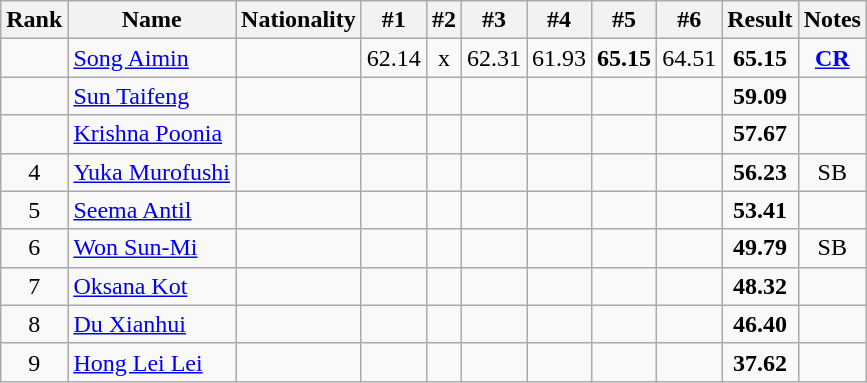<table class="wikitable sortable" style="text-align:center">
<tr>
<th>Rank</th>
<th>Name</th>
<th>Nationality</th>
<th>#1</th>
<th>#2</th>
<th>#3</th>
<th>#4</th>
<th>#5</th>
<th>#6</th>
<th>Result</th>
<th>Notes</th>
</tr>
<tr>
<td></td>
<td align=left><a href='#'>Song Aimin</a></td>
<td align=left></td>
<td>62.14</td>
<td>x</td>
<td>62.31</td>
<td>61.93</td>
<td><strong>65.15</strong></td>
<td>64.51</td>
<td><strong>65.15</strong></td>
<td><strong><a href='#'>CR</a></strong></td>
</tr>
<tr>
<td></td>
<td align=left><a href='#'>Sun Taifeng</a></td>
<td align=left></td>
<td></td>
<td></td>
<td></td>
<td></td>
<td></td>
<td></td>
<td><strong>59.09</strong></td>
<td></td>
</tr>
<tr>
<td></td>
<td align=left><a href='#'>Krishna Poonia</a></td>
<td align=left></td>
<td></td>
<td></td>
<td></td>
<td></td>
<td></td>
<td></td>
<td><strong>57.67</strong></td>
<td></td>
</tr>
<tr>
<td>4</td>
<td align=left><a href='#'>Yuka Murofushi</a></td>
<td align=left></td>
<td></td>
<td></td>
<td></td>
<td></td>
<td></td>
<td></td>
<td><strong>56.23</strong></td>
<td>SB</td>
</tr>
<tr>
<td>5</td>
<td align=left><a href='#'>Seema Antil</a></td>
<td align=left></td>
<td></td>
<td></td>
<td></td>
<td></td>
<td></td>
<td></td>
<td><strong>53.41</strong></td>
<td></td>
</tr>
<tr>
<td>6</td>
<td align=left><a href='#'>Won Sun-Mi</a></td>
<td align=left></td>
<td></td>
<td></td>
<td></td>
<td></td>
<td></td>
<td></td>
<td><strong>49.79</strong></td>
<td>SB</td>
</tr>
<tr>
<td>7</td>
<td align=left><a href='#'>Oksana Kot</a></td>
<td align=left></td>
<td></td>
<td></td>
<td></td>
<td></td>
<td></td>
<td></td>
<td><strong>48.32</strong></td>
<td></td>
</tr>
<tr>
<td>8</td>
<td align=left><a href='#'>Du Xianhui</a></td>
<td align=left></td>
<td></td>
<td></td>
<td></td>
<td></td>
<td></td>
<td></td>
<td><strong>46.40</strong></td>
<td></td>
</tr>
<tr>
<td>9</td>
<td align=left><a href='#'>Hong Lei Lei</a></td>
<td align=left></td>
<td></td>
<td></td>
<td></td>
<td></td>
<td></td>
<td></td>
<td><strong>37.62</strong></td>
<td></td>
</tr>
</table>
